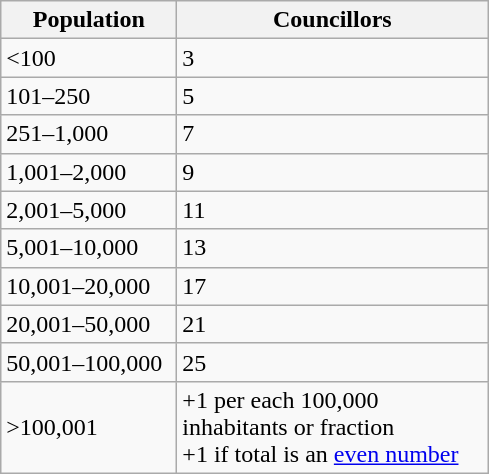<table class="wikitable" style="text-align:left;">
<tr>
<th width="110">Population</th>
<th width="200">Councillors</th>
</tr>
<tr>
<td><100</td>
<td>3</td>
</tr>
<tr>
<td>101–250</td>
<td>5</td>
</tr>
<tr>
<td>251–1,000</td>
<td>7</td>
</tr>
<tr>
<td>1,001–2,000</td>
<td>9</td>
</tr>
<tr>
<td>2,001–5,000</td>
<td>11</td>
</tr>
<tr>
<td>5,001–10,000</td>
<td>13</td>
</tr>
<tr>
<td>10,001–20,000</td>
<td>17</td>
</tr>
<tr>
<td>20,001–50,000</td>
<td>21</td>
</tr>
<tr>
<td>50,001–100,000</td>
<td>25</td>
</tr>
<tr>
<td>>100,001</td>
<td>+1 per each 100,000 inhabitants or fraction<br>+1 if total is an <a href='#'>even number</a></td>
</tr>
</table>
